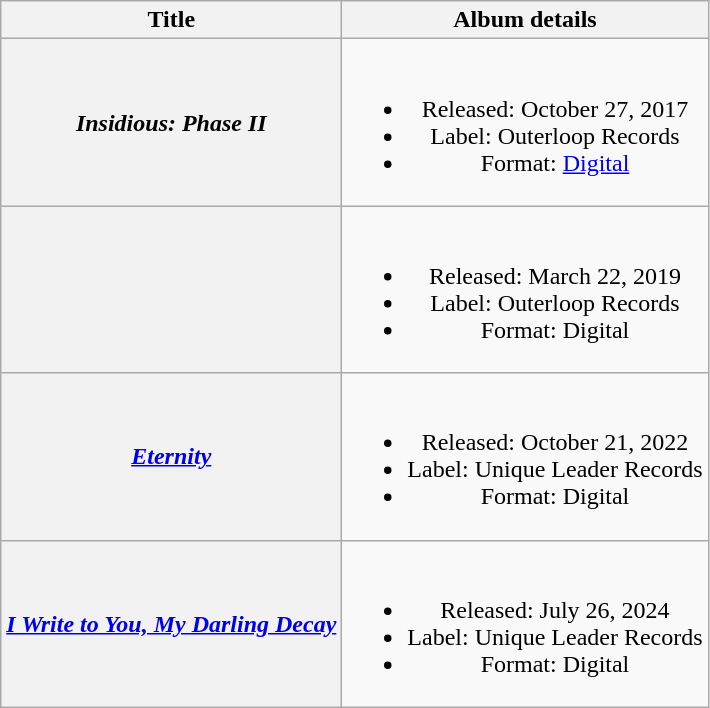<table class="wikitable plainrowheaders" style="text-align:center;">
<tr>
<th scope="col">Title</th>
<th scope="col">Album details</th>
</tr>
<tr>
<th scope="row"><em>Insidious: Phase II</em></th>
<td><br><ul><li>Released: October 27, 2017</li><li>Label: Outerloop Records</li><li>Format: <a href='#'>Digital</a></li></ul></td>
</tr>
<tr>
<th scope="row"><em></em></th>
<td><br><ul><li>Released: March 22, 2019</li><li>Label: Outerloop Records</li><li>Format: Digital</li></ul></td>
</tr>
<tr>
<th scope="row"><em><a href='#'>Eternity</a></em></th>
<td><br><ul><li>Released: October 21, 2022</li><li>Label: Unique Leader Records</li><li>Format: Digital</li></ul></td>
</tr>
<tr>
<th scope="row"><em><a href='#'>I Write to You, My Darling Decay</a></em></th>
<td><br><ul><li>Released: July 26, 2024</li><li>Label: Unique Leader Records</li><li>Format: Digital</li></ul></td>
</tr>
</table>
